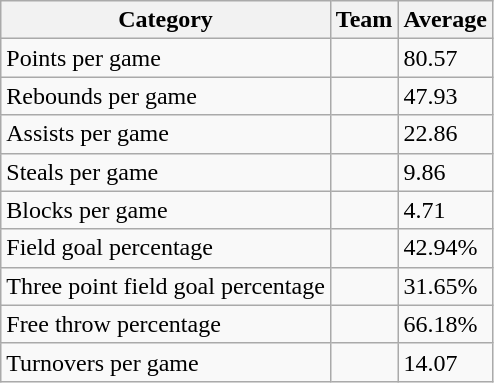<table class="wikitable">
<tr>
<th>Category</th>
<th>Team</th>
<th>Average</th>
</tr>
<tr>
<td>Points per game</td>
<td></td>
<td>80.57</td>
</tr>
<tr>
<td>Rebounds per game</td>
<td></td>
<td>47.93</td>
</tr>
<tr>
<td>Assists per game</td>
<td></td>
<td>22.86</td>
</tr>
<tr>
<td>Steals per game</td>
<td></td>
<td>9.86</td>
</tr>
<tr>
<td>Blocks per game</td>
<td></td>
<td>4.71</td>
</tr>
<tr>
<td>Field goal percentage</td>
<td></td>
<td>42.94%</td>
</tr>
<tr>
<td>Three point field goal percentage</td>
<td></td>
<td>31.65%</td>
</tr>
<tr>
<td>Free throw percentage</td>
<td></td>
<td>66.18%</td>
</tr>
<tr>
<td>Turnovers per game</td>
<td></td>
<td>14.07</td>
</tr>
</table>
